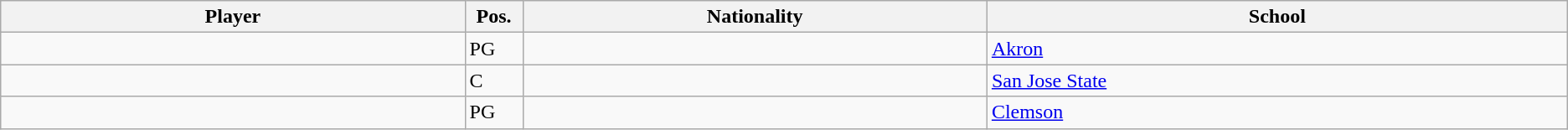<table class="wikitable sortable sortable">
<tr>
<th style="width:16%;">Player</th>
<th style="width:1%;">Pos.</th>
<th style="width:16%;">Nationality</th>
<th style="width:20%;">School</th>
</tr>
<tr>
<td></td>
<td>PG</td>
<td><br></td>
<td><a href='#'>Akron</a> </td>
</tr>
<tr>
<td></td>
<td>C</td>
<td></td>
<td><a href='#'>San Jose State</a> </td>
</tr>
<tr>
<td></td>
<td>PG</td>
<td></td>
<td><a href='#'>Clemson</a> </td>
</tr>
</table>
